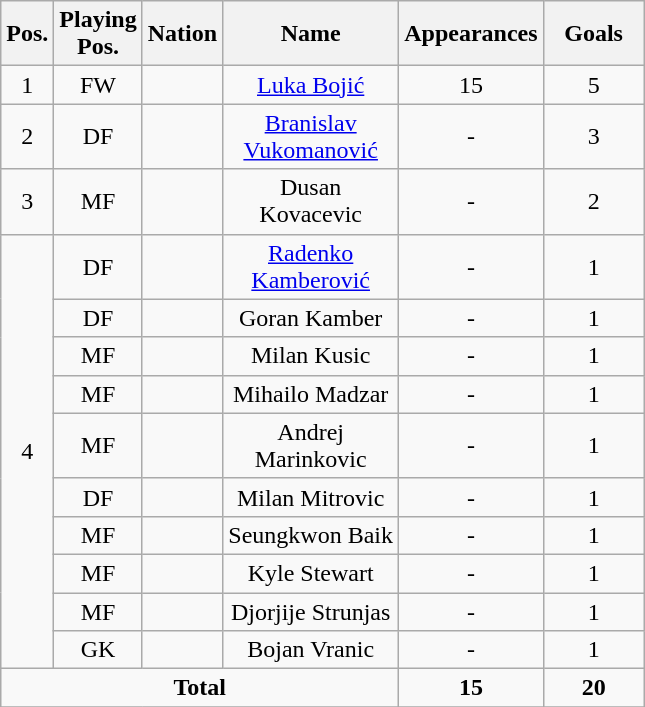<table class="wikitable sortable" style="font-size:100%; text-align:center">
<tr>
<th width=15>Pos.</th>
<th width=15>Playing Pos.</th>
<th width=15>Nation</th>
<th width=110>Name</th>
<th width=50>Appearances</th>
<th width=60>Goals</th>
</tr>
<tr>
<td>1</td>
<td>FW</td>
<td></td>
<td><a href='#'>Luka Bojić</a></td>
<td>15</td>
<td>5</td>
</tr>
<tr>
<td>2</td>
<td>DF</td>
<td></td>
<td><a href='#'>Branislav Vukomanović</a></td>
<td>-</td>
<td>3</td>
</tr>
<tr>
<td>3</td>
<td>MF</td>
<td></td>
<td>Dusan Kovacevic</td>
<td>-</td>
<td>2</td>
</tr>
<tr>
<td rowspan=10>4</td>
<td>DF</td>
<td></td>
<td><a href='#'>Radenko Kamberović</a></td>
<td>-</td>
<td>1</td>
</tr>
<tr>
<td>DF</td>
<td></td>
<td>Goran Kamber</td>
<td>-</td>
<td>1</td>
</tr>
<tr>
<td>MF</td>
<td></td>
<td>Milan Kusic</td>
<td>-</td>
<td>1</td>
</tr>
<tr>
<td>MF</td>
<td></td>
<td>Mihailo Madzar</td>
<td>-</td>
<td>1</td>
</tr>
<tr>
<td>MF</td>
<td></td>
<td>Andrej Marinkovic</td>
<td>-</td>
<td>1</td>
</tr>
<tr>
<td>DF</td>
<td></td>
<td>Milan Mitrovic</td>
<td>-</td>
<td>1</td>
</tr>
<tr>
<td>MF</td>
<td></td>
<td>Seungkwon Baik</td>
<td>-</td>
<td>1</td>
</tr>
<tr>
<td>MF</td>
<td></td>
<td>Kyle Stewart</td>
<td>-</td>
<td>1</td>
</tr>
<tr>
<td>MF</td>
<td></td>
<td>Djorjije Strunjas</td>
<td>-</td>
<td>1</td>
</tr>
<tr>
<td>GK</td>
<td></td>
<td>Bojan Vranic</td>
<td>-</td>
<td>1</td>
</tr>
<tr>
<td colspan=4><strong>Total</strong></td>
<td><strong>15</strong></td>
<td><strong>20</strong></td>
</tr>
<tr>
</tr>
</table>
